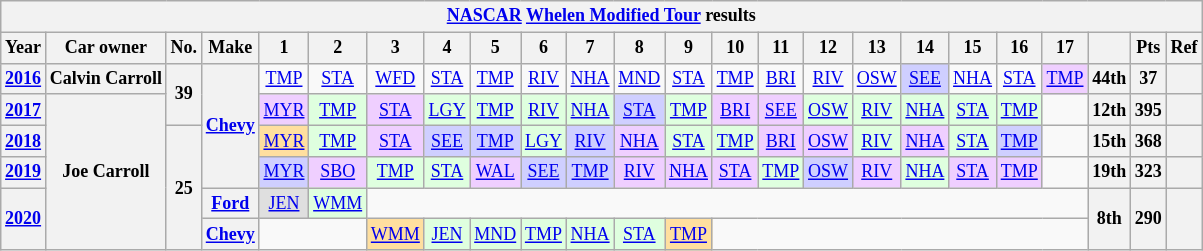<table class="wikitable" style="text-align:center; font-size:75%">
<tr>
<th colspan=38><a href='#'>NASCAR</a> <a href='#'>Whelen Modified Tour</a> results</th>
</tr>
<tr>
<th>Year</th>
<th>Car owner</th>
<th>No.</th>
<th>Make</th>
<th>1</th>
<th>2</th>
<th>3</th>
<th>4</th>
<th>5</th>
<th>6</th>
<th>7</th>
<th>8</th>
<th>9</th>
<th>10</th>
<th>11</th>
<th>12</th>
<th>13</th>
<th>14</th>
<th>15</th>
<th>16</th>
<th>17</th>
<th></th>
<th>Pts</th>
<th>Ref</th>
</tr>
<tr>
<th><a href='#'>2016</a></th>
<th>Calvin Carroll</th>
<th rowspan=2>39</th>
<th rowspan=4><a href='#'>Chevy</a></th>
<td><a href='#'>TMP</a></td>
<td><a href='#'>STA</a></td>
<td><a href='#'>WFD</a></td>
<td><a href='#'>STA</a></td>
<td><a href='#'>TMP</a></td>
<td><a href='#'>RIV</a></td>
<td><a href='#'>NHA</a></td>
<td><a href='#'>MND</a></td>
<td><a href='#'>STA</a></td>
<td><a href='#'>TMP</a></td>
<td><a href='#'>BRI</a></td>
<td><a href='#'>RIV</a></td>
<td><a href='#'>OSW</a></td>
<td style="background:#CFCFFF;"><a href='#'>SEE</a><br></td>
<td><a href='#'>NHA</a></td>
<td><a href='#'>STA</a></td>
<td style="background:#EFCFFF;"><a href='#'>TMP</a><br></td>
<th>44th</th>
<th>37</th>
<th></th>
</tr>
<tr>
<th><a href='#'>2017</a></th>
<th rowspan=5>Joe Carroll</th>
<td style="background:#EFCFFF;"><a href='#'>MYR</a><br></td>
<td style="background:#DFFFDF;"><a href='#'>TMP</a><br></td>
<td style="background:#EFCFFF;"><a href='#'>STA</a><br></td>
<td style="background:#DFFFDF;"><a href='#'>LGY</a><br></td>
<td style="background:#DFFFDF;"><a href='#'>TMP</a><br></td>
<td style="background:#DFFFDF;"><a href='#'>RIV</a><br></td>
<td style="background:#DFFFDF;"><a href='#'>NHA</a><br></td>
<td style="background:#CFCFFF;"><a href='#'>STA</a><br></td>
<td style="background:#DFFFDF;"><a href='#'>TMP</a><br></td>
<td style="background:#EFCFFF;"><a href='#'>BRI</a><br></td>
<td style="background:#EFCFFF;"><a href='#'>SEE</a><br></td>
<td style="background:#DFFFDF;"><a href='#'>OSW</a><br></td>
<td style="background:#DFFFDF;"><a href='#'>RIV</a><br></td>
<td style="background:#DFFFDF;"><a href='#'>NHA</a><br></td>
<td style="background:#DFFFDF;"><a href='#'>STA</a><br></td>
<td style="background:#DFFFDF;"><a href='#'>TMP</a><br></td>
<td></td>
<th>12th</th>
<th>395</th>
<th></th>
</tr>
<tr>
<th><a href='#'>2018</a></th>
<th rowspan=4>25</th>
<td style="background:#FFDF9F;"><a href='#'>MYR</a><br></td>
<td style="background:#DFFFDF;"><a href='#'>TMP</a><br></td>
<td style="background:#EFCFFF;"><a href='#'>STA</a><br></td>
<td style="background:#CFCFFF;"><a href='#'>SEE</a><br></td>
<td style="background:#CFCFFF;"><a href='#'>TMP</a><br></td>
<td style="background:#DFFFDF;"><a href='#'>LGY</a><br></td>
<td style="background:#CFCFFF;"><a href='#'>RIV</a><br></td>
<td style="background:#EFCFFF;"><a href='#'>NHA</a><br></td>
<td style="background:#DFFFDF;"><a href='#'>STA</a><br></td>
<td style="background:#DFFFDF;"><a href='#'>TMP</a><br></td>
<td style="background:#EFCFFF;"><a href='#'>BRI</a><br></td>
<td style="background:#EFCFFF;"><a href='#'>OSW</a><br></td>
<td style="background:#DFFFDF;"><a href='#'>RIV</a><br></td>
<td style="background:#EFCFFF;"><a href='#'>NHA</a><br></td>
<td style="background:#DFFFDF;"><a href='#'>STA</a><br></td>
<td style="background:#CFCFFF;"><a href='#'>TMP</a><br></td>
<td></td>
<th>15th</th>
<th>368</th>
<th></th>
</tr>
<tr>
<th><a href='#'>2019</a></th>
<td style="background:#CFCFFF;"><a href='#'>MYR</a><br></td>
<td style="background:#EFCFFF;"><a href='#'>SBO</a><br></td>
<td style="background:#DFFFDF;"><a href='#'>TMP</a><br></td>
<td style="background:#DFFFDF;"><a href='#'>STA</a><br></td>
<td style="background:#EFCFFF;"><a href='#'>WAL</a><br></td>
<td style="background:#CFCFFF;"><a href='#'>SEE</a><br></td>
<td style="background:#CFCFFF;"><a href='#'>TMP</a><br></td>
<td style="background:#EFCFFF;"><a href='#'>RIV</a><br></td>
<td style="background:#EFCFFF;"><a href='#'>NHA</a><br></td>
<td style="background:#EFCFFF;"><a href='#'>STA</a><br></td>
<td style="background:#DFFFDF;"><a href='#'>TMP</a><br></td>
<td style="background:#CFCFFF;"><a href='#'>OSW</a><br></td>
<td style="background:#EFCFFF;"><a href='#'>RIV</a><br></td>
<td style="background:#DFFFDF;"><a href='#'>NHA</a><br></td>
<td style="background:#EFCFFF;"><a href='#'>STA</a><br></td>
<td style="background:#EFCFFF;"><a href='#'>TMP</a><br></td>
<td></td>
<th>19th</th>
<th>323</th>
<th></th>
</tr>
<tr>
<th rowspan=2><a href='#'>2020</a></th>
<th><a href='#'>Ford</a></th>
<td style="background:#DFDFDF;"><a href='#'>JEN</a><br></td>
<td style="background:#DFFFDF;"><a href='#'>WMM</a><br></td>
<td colspan=15></td>
<th rowspan=2>8th</th>
<th rowspan=2>290</th>
<th rowspan=2></th>
</tr>
<tr>
<th><a href='#'>Chevy</a></th>
<td colspan=2></td>
<td style="background:#FFDF9F;"><a href='#'>WMM</a><br></td>
<td style="background:#DFFFDF;"><a href='#'>JEN</a><br></td>
<td style="background:#DFFFDF;"><a href='#'>MND</a><br></td>
<td style="background:#DFFFDF;"><a href='#'>TMP</a><br></td>
<td style="background:#DFFFDF;"><a href='#'>NHA</a><br></td>
<td style="background:#DFFFDF;"><a href='#'>STA</a><br></td>
<td style="background:#FFDF9F;"><a href='#'>TMP</a><br></td>
<td colspan=8></td>
</tr>
</table>
